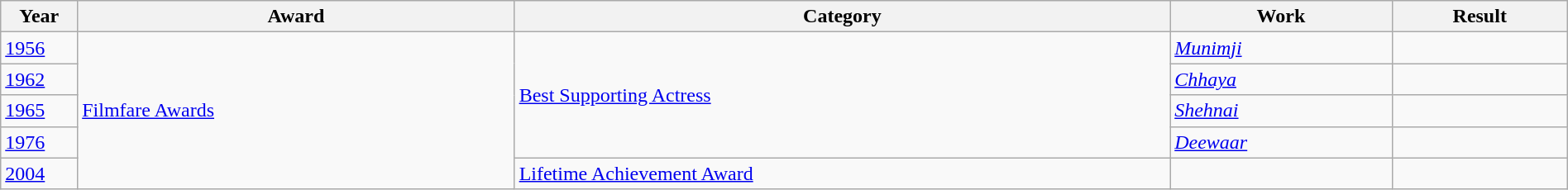<table class="wikitable sortable plainrowheaders" style="width: 100%;">
<tr>
<th scope="col" style="width:1%; text-align:center;">Year</th>
<th scope="col" style="width:10%; text-align:center;">Award</th>
<th scope="col" style="width:15%; text-align:center;">Category</th>
<th scope="col" style="width:5%; text-align:center;">Work</th>
<th scope="col" style="width:4%; text-align:center;">Result</th>
</tr>
<tr>
<td><a href='#'>1956</a></td>
<td rowspan="5"><a href='#'>Filmfare Awards</a></td>
<td rowspan="4"><a href='#'>Best Supporting Actress</a></td>
<td><em><a href='#'>Munimji</a></em></td>
<td></td>
</tr>
<tr>
<td><a href='#'>1962</a></td>
<td><a href='#'><em>Chhaya</em></a></td>
<td></td>
</tr>
<tr>
<td><a href='#'>1965</a></td>
<td><em><a href='#'>Shehnai</a></em></td>
<td></td>
</tr>
<tr>
<td><a href='#'>1976</a></td>
<td><em><a href='#'>Deewaar</a></em></td>
<td></td>
</tr>
<tr>
<td><a href='#'>2004</a></td>
<td><a href='#'>Lifetime Achievement Award</a></td>
<td></td>
<td></td>
</tr>
</table>
